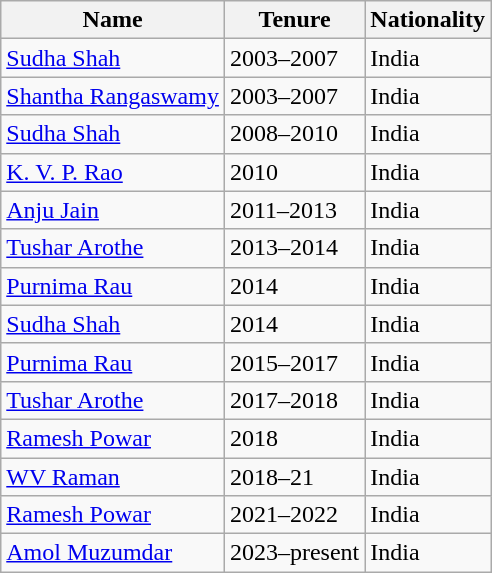<table class="wikitable">
<tr>
<th>Name</th>
<th>Tenure</th>
<th>Nationality</th>
</tr>
<tr>
<td><a href='#'>Sudha Shah</a></td>
<td>2003–2007</td>
<td>India</td>
</tr>
<tr>
<td><a href='#'>Shantha Rangaswamy</a></td>
<td>2003–2007</td>
<td>India</td>
</tr>
<tr>
<td><a href='#'>Sudha Shah</a></td>
<td>2008–2010</td>
<td>India</td>
</tr>
<tr>
<td><a href='#'>K. V. P. Rao</a></td>
<td>2010</td>
<td>India</td>
</tr>
<tr>
<td><a href='#'>Anju Jain</a></td>
<td>2011–2013</td>
<td>India</td>
</tr>
<tr>
<td><a href='#'>Tushar Arothe</a></td>
<td>2013–2014</td>
<td>India</td>
</tr>
<tr>
<td><a href='#'>Purnima Rau</a></td>
<td>2014</td>
<td>India</td>
</tr>
<tr>
<td><a href='#'>Sudha Shah</a></td>
<td>2014</td>
<td>India</td>
</tr>
<tr>
<td><a href='#'>Purnima Rau</a></td>
<td>2015–2017</td>
<td>India</td>
</tr>
<tr>
<td><a href='#'>Tushar Arothe</a></td>
<td>2017–2018</td>
<td>India</td>
</tr>
<tr>
<td><a href='#'>Ramesh Powar</a></td>
<td>2018</td>
<td>India</td>
</tr>
<tr>
<td><a href='#'>WV Raman</a></td>
<td>2018–21</td>
<td>India</td>
</tr>
<tr>
<td><a href='#'>Ramesh Powar</a></td>
<td>2021–2022</td>
<td>India</td>
</tr>
<tr>
<td><a href='#'>Amol Muzumdar</a></td>
<td>2023–present</td>
<td>India</td>
</tr>
</table>
